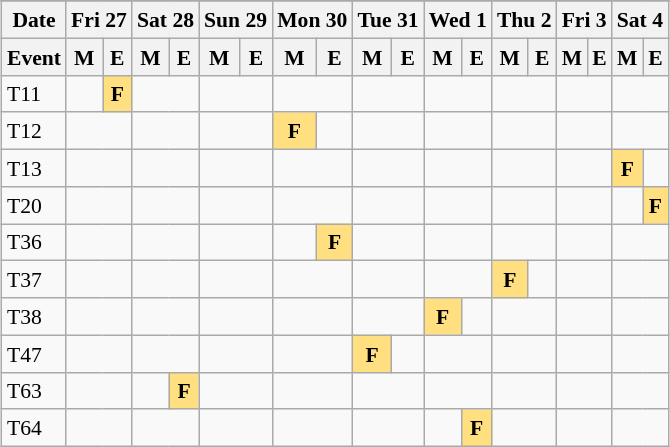<table class="wikitable" style="margin:0.5em auto; font-size:90%; line-height:1.25em;">
<tr align="center">
</tr>
<tr>
<th>Date</th>
<th colspan="2">Fri 27</th>
<th colspan="2">Sat 28</th>
<th colspan="2">Sun 29</th>
<th colspan="2">Mon 30</th>
<th colspan="2">Tue 31</th>
<th colspan="2">Wed 1</th>
<th colspan="2">Thu 2</th>
<th colspan="2">Fri 3</th>
<th colspan="2">Sat 4</th>
</tr>
<tr>
<th>Event</th>
<th>M</th>
<th>E</th>
<th>M</th>
<th>E</th>
<th>M</th>
<th>E</th>
<th>M</th>
<th>E</th>
<th>M</th>
<th>E</th>
<th>M</th>
<th>E</th>
<th>M</th>
<th>E</th>
<th>M</th>
<th>E</th>
<th>M</th>
<th>E</th>
</tr>
<tr align="center">
<td align="left">T11</td>
<td></td>
<td bgcolor="#FFDF80"><strong>F</strong></td>
<td colspan="2"></td>
<td colspan="2"></td>
<td colspan="2"></td>
<td colspan="2"></td>
<td colspan="2"></td>
<td colspan="2"></td>
<td colspan="2"></td>
<td colspan="2"></td>
</tr>
<tr align="center">
<td align="left">T12</td>
<td colspan="2"></td>
<td colspan="2"></td>
<td colspan="2"></td>
<td bgcolor="#FFDF80"><strong>F</strong></td>
<td></td>
<td colspan="2"></td>
<td colspan="2"></td>
<td colspan="2"></td>
<td colspan="2"></td>
<td colspan="2"></td>
</tr>
<tr align="center">
<td align="left">T13</td>
<td colspan="2"></td>
<td colspan="2"></td>
<td colspan="2"></td>
<td colspan="2"></td>
<td colspan="2"></td>
<td colspan="2"></td>
<td colspan="2"></td>
<td colspan="2"></td>
<td bgcolor="#FFDF80"><strong>F</strong></td>
<td></td>
</tr>
<tr align="center">
<td align="left">T20</td>
<td colspan="2"></td>
<td colspan="2"></td>
<td colspan="2"></td>
<td colspan="2"></td>
<td colspan="2"></td>
<td colspan="2"></td>
<td colspan="2"></td>
<td colspan="2"></td>
<td></td>
<td bgcolor="#FFDF80"><strong>F</strong></td>
</tr>
<tr align="center">
<td align="left">T36</td>
<td colspan="2"></td>
<td colspan="2"></td>
<td colspan="2"></td>
<td></td>
<td bgcolor="#FFDF80"><strong>F</strong></td>
<td colspan="2"></td>
<td colspan="2"></td>
<td colspan="2"></td>
<td colspan="2"></td>
<td colspan="2"></td>
</tr>
<tr align="center">
<td align="left">T37</td>
<td colspan="2"></td>
<td colspan="2"></td>
<td colspan="2"></td>
<td colspan="2"></td>
<td colspan="2"></td>
<td colspan="2"></td>
<td bgcolor="#FFDF80"><strong>F</strong></td>
<td></td>
<td colspan="2"></td>
<td colspan="2"></td>
</tr>
<tr align="center">
<td align="left">T38</td>
<td colspan="2"></td>
<td colspan="2"></td>
<td colspan="2"></td>
<td colspan="2"></td>
<td colspan="2"></td>
<td bgcolor="#FFDF80"><strong>F</strong></td>
<td></td>
<td colspan="2"></td>
<td colspan="2"></td>
<td colspan="2"></td>
</tr>
<tr align="center">
<td align="left">T47</td>
<td colspan="2"></td>
<td colspan="2"></td>
<td colspan="2"></td>
<td colspan="2"></td>
<td bgcolor="#FFDF80"><strong>F</strong></td>
<td></td>
<td colspan="2"></td>
<td colspan="2"></td>
<td colspan="2"></td>
<td colspan="2"></td>
</tr>
<tr align="center">
<td align="left">T63</td>
<td colspan="2"></td>
<td></td>
<td bgcolor="#FFDF80"><strong>F</strong></td>
<td colspan="2"></td>
<td colspan="2"></td>
<td colspan="2"></td>
<td colspan="2"></td>
<td colspan="2"></td>
<td colspan="2"></td>
<td colspan="2"></td>
</tr>
<tr align="center">
<td align="left">T64</td>
<td colspan="2"></td>
<td colspan="2"></td>
<td colspan="2"></td>
<td colspan="2"></td>
<td colspan="2"></td>
<td></td>
<td bgcolor="#FFDF80"><strong>F</strong></td>
<td colspan="2"></td>
<td colspan="2"></td>
<td colspan="2"></td>
</tr>
</table>
